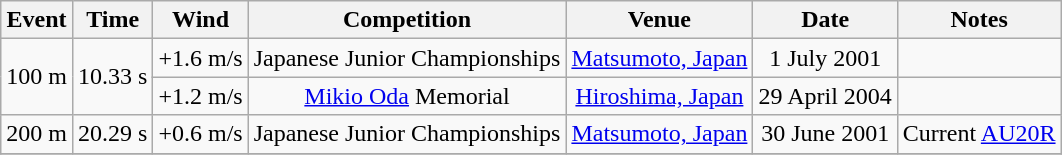<table class="wikitable" style=text-align:center>
<tr>
<th>Event</th>
<th>Time</th>
<th>Wind</th>
<th>Competition</th>
<th>Venue</th>
<th>Date</th>
<th>Notes</th>
</tr>
<tr>
<td rowspan=2>100 m</td>
<td rowspan=2>10.33 s</td>
<td>+1.6 m/s</td>
<td>Japanese Junior Championships</td>
<td><a href='#'>Matsumoto, Japan</a></td>
<td>1 July 2001</td>
<td></td>
</tr>
<tr>
<td>+1.2 m/s</td>
<td><a href='#'>Mikio Oda</a> Memorial</td>
<td><a href='#'>Hiroshima, Japan</a></td>
<td>29 April 2004</td>
<td></td>
</tr>
<tr>
<td>200 m</td>
<td>20.29 s</td>
<td>+0.6 m/s</td>
<td>Japanese Junior Championships</td>
<td><a href='#'>Matsumoto, Japan</a></td>
<td>30 June 2001</td>
<td>Current <a href='#'>AU20R</a></td>
</tr>
<tr>
</tr>
</table>
